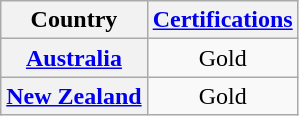<table class="wikitable plainrowheaders">
<tr>
<th scope="col">Country</th>
<th scope="col"><a href='#'>Certifications</a></th>
</tr>
<tr>
<th scope="row"><a href='#'>Australia</a></th>
<td style="text-align:center;">Gold</td>
</tr>
<tr>
<th scope="row"><a href='#'>New Zealand</a></th>
<td style="text-align:center;">Gold</td>
</tr>
</table>
